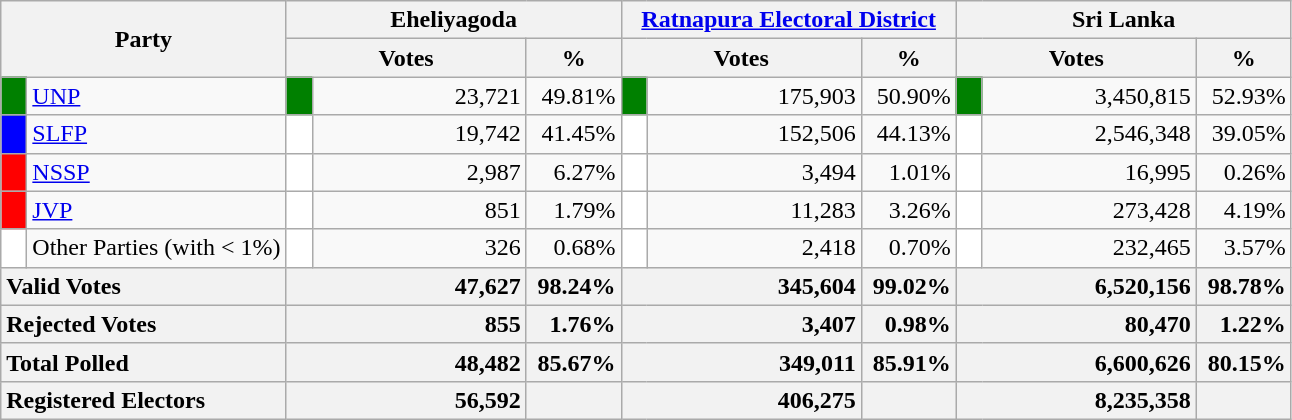<table class="wikitable">
<tr>
<th colspan="2" width="144px"rowspan="2">Party</th>
<th colspan="3" width="216px">Eheliyagoda</th>
<th colspan="3" width="216px"><a href='#'>Ratnapura Electoral District</a></th>
<th colspan="3" width="216px">Sri Lanka</th>
</tr>
<tr>
<th colspan="2" width="144px">Votes</th>
<th>%</th>
<th colspan="2" width="144px">Votes</th>
<th>%</th>
<th colspan="2" width="144px">Votes</th>
<th>%</th>
</tr>
<tr>
<td style="background-color:green;" width="10px"></td>
<td style="text-align:left;"><a href='#'>UNP</a></td>
<td style="background-color:green;" width="10px"></td>
<td style="text-align:right;">23,721</td>
<td style="text-align:right;">49.81%</td>
<td style="background-color:green;" width="10px"></td>
<td style="text-align:right;">175,903</td>
<td style="text-align:right;">50.90%</td>
<td style="background-color:green;" width="10px"></td>
<td style="text-align:right;">3,450,815</td>
<td style="text-align:right;">52.93%</td>
</tr>
<tr>
<td style="background-color:blue;" width="10px"></td>
<td style="text-align:left;"><a href='#'>SLFP</a></td>
<td style="background-color:white;" width="10px"></td>
<td style="text-align:right;">19,742</td>
<td style="text-align:right;">41.45%</td>
<td style="background-color:white;" width="10px"></td>
<td style="text-align:right;">152,506</td>
<td style="text-align:right;">44.13%</td>
<td style="background-color:white;" width="10px"></td>
<td style="text-align:right;">2,546,348</td>
<td style="text-align:right;">39.05%</td>
</tr>
<tr>
<td style="background-color:red;" width="10px"></td>
<td style="text-align:left;"><a href='#'>NSSP</a></td>
<td style="background-color:white;" width="10px"></td>
<td style="text-align:right;">2,987</td>
<td style="text-align:right;">6.27%</td>
<td style="background-color:white;" width="10px"></td>
<td style="text-align:right;">3,494</td>
<td style="text-align:right;">1.01%</td>
<td style="background-color:white;" width="10px"></td>
<td style="text-align:right;">16,995</td>
<td style="text-align:right;">0.26%</td>
</tr>
<tr>
<td style="background-color:red;" width="10px"></td>
<td style="text-align:left;"><a href='#'>JVP</a></td>
<td style="background-color:white;" width="10px"></td>
<td style="text-align:right;">851</td>
<td style="text-align:right;">1.79%</td>
<td style="background-color:white;" width="10px"></td>
<td style="text-align:right;">11,283</td>
<td style="text-align:right;">3.26%</td>
<td style="background-color:white;" width="10px"></td>
<td style="text-align:right;">273,428</td>
<td style="text-align:right;">4.19%</td>
</tr>
<tr>
<td style="background-color:white;" width="10px"></td>
<td style="text-align:left;">Other Parties (with < 1%)</td>
<td style="background-color:white;" width="10px"></td>
<td style="text-align:right;">326</td>
<td style="text-align:right;">0.68%</td>
<td style="background-color:white;" width="10px"></td>
<td style="text-align:right;">2,418</td>
<td style="text-align:right;">0.70%</td>
<td style="background-color:white;" width="10px"></td>
<td style="text-align:right;">232,465</td>
<td style="text-align:right;">3.57%</td>
</tr>
<tr>
<th colspan="2" width="144px"style="text-align:left;">Valid Votes</th>
<th style="text-align:right;"colspan="2" width="144px">47,627</th>
<th style="text-align:right;">98.24%</th>
<th style="text-align:right;"colspan="2" width="144px">345,604</th>
<th style="text-align:right;">99.02%</th>
<th style="text-align:right;"colspan="2" width="144px">6,520,156</th>
<th style="text-align:right;">98.78%</th>
</tr>
<tr>
<th colspan="2" width="144px"style="text-align:left;">Rejected Votes</th>
<th style="text-align:right;"colspan="2" width="144px">855</th>
<th style="text-align:right;">1.76%</th>
<th style="text-align:right;"colspan="2" width="144px">3,407</th>
<th style="text-align:right;">0.98%</th>
<th style="text-align:right;"colspan="2" width="144px">80,470</th>
<th style="text-align:right;">1.22%</th>
</tr>
<tr>
<th colspan="2" width="144px"style="text-align:left;">Total Polled</th>
<th style="text-align:right;"colspan="2" width="144px">48,482</th>
<th style="text-align:right;">85.67%</th>
<th style="text-align:right;"colspan="2" width="144px">349,011</th>
<th style="text-align:right;">85.91%</th>
<th style="text-align:right;"colspan="2" width="144px">6,600,626</th>
<th style="text-align:right;">80.15%</th>
</tr>
<tr>
<th colspan="2" width="144px"style="text-align:left;">Registered Electors</th>
<th style="text-align:right;"colspan="2" width="144px">56,592</th>
<th></th>
<th style="text-align:right;"colspan="2" width="144px">406,275</th>
<th></th>
<th style="text-align:right;"colspan="2" width="144px">8,235,358</th>
<th></th>
</tr>
</table>
